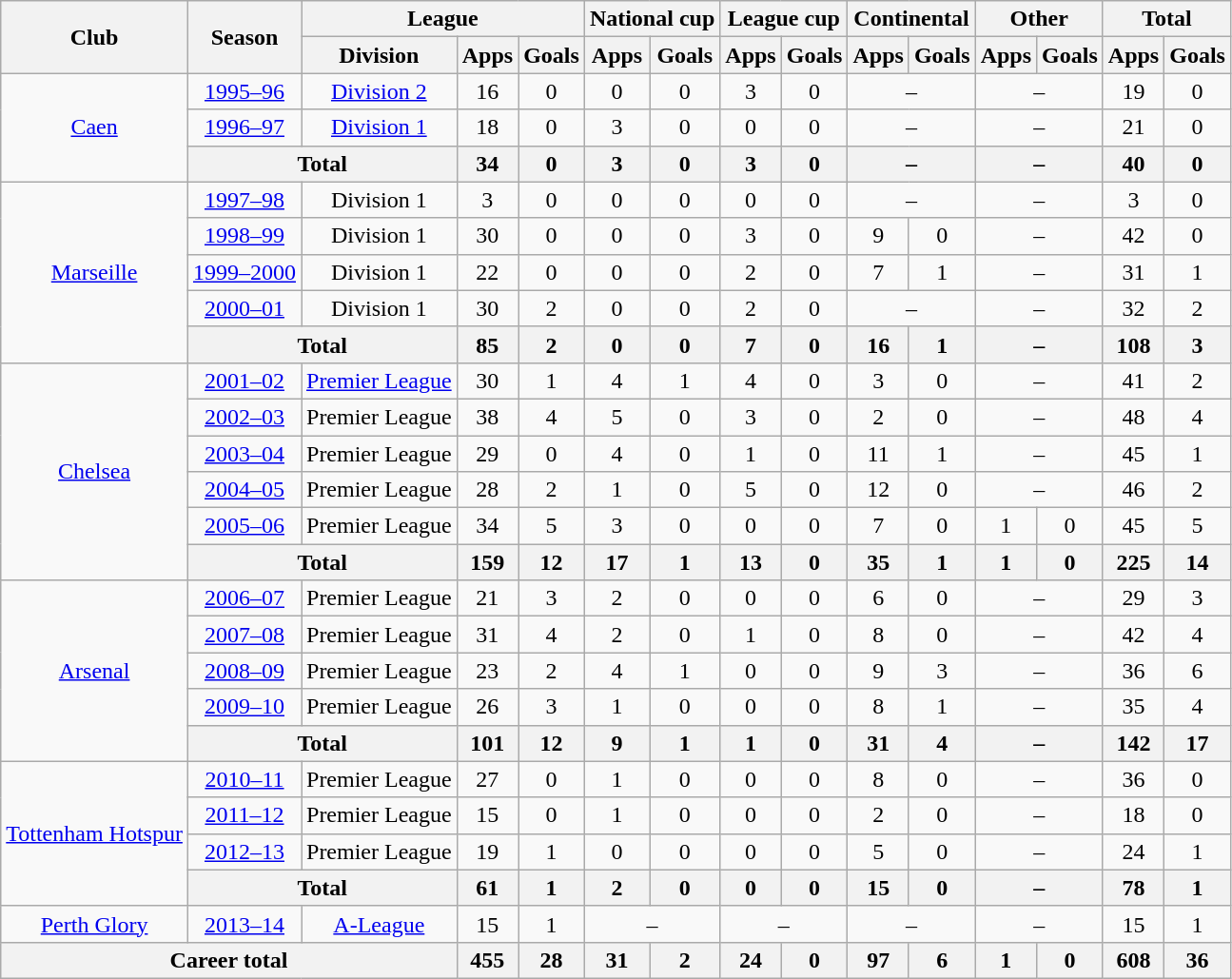<table class=wikitable style=text-align:center>
<tr>
<th rowspan=2>Club</th>
<th rowspan=2>Season</th>
<th colspan=3>League</th>
<th colspan=2>National cup</th>
<th colspan=2>League cup</th>
<th colspan=2>Continental</th>
<th colspan=2>Other</th>
<th colspan=2>Total</th>
</tr>
<tr>
<th>Division</th>
<th>Apps</th>
<th>Goals</th>
<th>Apps</th>
<th>Goals</th>
<th>Apps</th>
<th>Goals</th>
<th>Apps</th>
<th>Goals</th>
<th>Apps</th>
<th>Goals</th>
<th>Apps</th>
<th>Goals</th>
</tr>
<tr>
<td rowspan="3"><a href='#'>Caen</a></td>
<td><a href='#'>1995–96</a></td>
<td><a href='#'>Division 2</a></td>
<td>16</td>
<td>0</td>
<td>0</td>
<td>0</td>
<td>3</td>
<td>0</td>
<td colspan="2">–</td>
<td colspan="2">–</td>
<td>19</td>
<td>0</td>
</tr>
<tr>
<td><a href='#'>1996–97</a></td>
<td><a href='#'>Division 1</a></td>
<td>18</td>
<td>0</td>
<td>3</td>
<td>0</td>
<td>0</td>
<td>0</td>
<td colspan="2">–</td>
<td colspan="2">–</td>
<td>21</td>
<td>0</td>
</tr>
<tr>
<th colspan="2">Total</th>
<th>34</th>
<th>0</th>
<th>3</th>
<th>0</th>
<th>3</th>
<th>0</th>
<th colspan="2">–</th>
<th colspan="2">–</th>
<th>40</th>
<th>0</th>
</tr>
<tr>
<td rowspan="5"><a href='#'>Marseille</a></td>
<td><a href='#'>1997–98</a></td>
<td>Division 1</td>
<td>3</td>
<td>0</td>
<td>0</td>
<td>0</td>
<td>0</td>
<td>0</td>
<td colspan="2">–</td>
<td colspan="2">–</td>
<td>3</td>
<td>0</td>
</tr>
<tr>
<td><a href='#'>1998–99</a></td>
<td>Division 1</td>
<td>30</td>
<td>0</td>
<td>0</td>
<td>0</td>
<td>3</td>
<td>0</td>
<td>9</td>
<td>0</td>
<td colspan="2">–</td>
<td>42</td>
<td>0</td>
</tr>
<tr>
<td><a href='#'>1999–2000</a></td>
<td>Division 1</td>
<td>22</td>
<td>0</td>
<td>0</td>
<td>0</td>
<td>2</td>
<td>0</td>
<td>7</td>
<td>1</td>
<td colspan="2">–</td>
<td>31</td>
<td>1</td>
</tr>
<tr>
<td><a href='#'>2000–01</a></td>
<td>Division 1</td>
<td>30</td>
<td>2</td>
<td>0</td>
<td>0</td>
<td>2</td>
<td>0</td>
<td colspan="2">–</td>
<td colspan="2">–</td>
<td>32</td>
<td>2</td>
</tr>
<tr>
<th colspan="2">Total</th>
<th>85</th>
<th>2</th>
<th>0</th>
<th>0</th>
<th>7</th>
<th>0</th>
<th>16</th>
<th>1</th>
<th colspan="2">–</th>
<th>108</th>
<th>3</th>
</tr>
<tr>
<td rowspan="6"><a href='#'>Chelsea</a></td>
<td><a href='#'>2001–02</a></td>
<td><a href='#'>Premier League</a></td>
<td>30</td>
<td>1</td>
<td>4</td>
<td>1</td>
<td>4</td>
<td>0</td>
<td>3</td>
<td>0</td>
<td colspan="2">–</td>
<td>41</td>
<td>2</td>
</tr>
<tr>
<td><a href='#'>2002–03</a></td>
<td>Premier League</td>
<td>38</td>
<td>4</td>
<td>5</td>
<td>0</td>
<td>3</td>
<td>0</td>
<td>2</td>
<td>0</td>
<td colspan="2">–</td>
<td>48</td>
<td>4</td>
</tr>
<tr>
<td><a href='#'>2003–04</a></td>
<td>Premier League</td>
<td>29</td>
<td>0</td>
<td>4</td>
<td>0</td>
<td>1</td>
<td>0</td>
<td>11</td>
<td>1</td>
<td colspan="2">–</td>
<td>45</td>
<td>1</td>
</tr>
<tr>
<td><a href='#'>2004–05</a></td>
<td>Premier League</td>
<td>28</td>
<td>2</td>
<td>1</td>
<td>0</td>
<td>5</td>
<td>0</td>
<td>12</td>
<td>0</td>
<td colspan="2">–</td>
<td>46</td>
<td>2</td>
</tr>
<tr>
<td><a href='#'>2005–06</a></td>
<td>Premier League</td>
<td>34</td>
<td>5</td>
<td>3</td>
<td>0</td>
<td>0</td>
<td>0</td>
<td>7</td>
<td>0</td>
<td>1</td>
<td>0</td>
<td>45</td>
<td>5</td>
</tr>
<tr>
<th colspan="2">Total</th>
<th>159</th>
<th>12</th>
<th>17</th>
<th>1</th>
<th>13</th>
<th>0</th>
<th>35</th>
<th>1</th>
<th>1</th>
<th>0</th>
<th>225</th>
<th>14</th>
</tr>
<tr>
<td rowspan="5"><a href='#'>Arsenal</a></td>
<td><a href='#'>2006–07</a></td>
<td>Premier League</td>
<td>21</td>
<td>3</td>
<td>2</td>
<td>0</td>
<td>0</td>
<td>0</td>
<td>6</td>
<td>0</td>
<td colspan="2">–</td>
<td>29</td>
<td>3</td>
</tr>
<tr>
<td><a href='#'>2007–08</a></td>
<td>Premier League</td>
<td>31</td>
<td>4</td>
<td>2</td>
<td>0</td>
<td>1</td>
<td>0</td>
<td>8</td>
<td>0</td>
<td colspan="2">–</td>
<td>42</td>
<td>4</td>
</tr>
<tr>
<td><a href='#'>2008–09</a></td>
<td>Premier League</td>
<td>23</td>
<td>2</td>
<td>4</td>
<td>1</td>
<td>0</td>
<td>0</td>
<td>9</td>
<td>3</td>
<td colspan="2">–</td>
<td>36</td>
<td>6</td>
</tr>
<tr>
<td><a href='#'>2009–10</a></td>
<td>Premier League</td>
<td>26</td>
<td>3</td>
<td>1</td>
<td>0</td>
<td>0</td>
<td>0</td>
<td>8</td>
<td>1</td>
<td colspan="2">–</td>
<td>35</td>
<td>4</td>
</tr>
<tr>
<th colspan="2">Total</th>
<th>101</th>
<th>12</th>
<th>9</th>
<th>1</th>
<th>1</th>
<th>0</th>
<th>31</th>
<th>4</th>
<th colspan="2">–</th>
<th>142</th>
<th>17</th>
</tr>
<tr>
<td rowspan="4"><a href='#'>Tottenham Hotspur</a></td>
<td><a href='#'>2010–11</a></td>
<td>Premier League</td>
<td>27</td>
<td>0</td>
<td>1</td>
<td>0</td>
<td>0</td>
<td>0</td>
<td>8</td>
<td>0</td>
<td colspan="2">–</td>
<td>36</td>
<td>0</td>
</tr>
<tr>
<td><a href='#'>2011–12</a></td>
<td>Premier League</td>
<td>15</td>
<td>0</td>
<td>1</td>
<td>0</td>
<td>0</td>
<td>0</td>
<td>2</td>
<td>0</td>
<td colspan="2">–</td>
<td>18</td>
<td>0</td>
</tr>
<tr>
<td><a href='#'>2012–13</a></td>
<td>Premier League</td>
<td>19</td>
<td>1</td>
<td>0</td>
<td>0</td>
<td>0</td>
<td>0</td>
<td>5</td>
<td>0</td>
<td colspan="2">–</td>
<td>24</td>
<td>1</td>
</tr>
<tr>
<th colspan="2">Total</th>
<th>61</th>
<th>1</th>
<th>2</th>
<th>0</th>
<th>0</th>
<th>0</th>
<th>15</th>
<th>0</th>
<th colspan="2">–</th>
<th>78</th>
<th>1</th>
</tr>
<tr>
<td><a href='#'>Perth Glory</a></td>
<td><a href='#'>2013–14</a></td>
<td><a href='#'>A-League</a></td>
<td>15</td>
<td>1</td>
<td colspan="2">–</td>
<td colspan="2">–</td>
<td colspan="2">–</td>
<td colspan="2">–</td>
<td>15</td>
<td>1</td>
</tr>
<tr>
<th colspan="3">Career total</th>
<th>455</th>
<th>28</th>
<th>31</th>
<th>2</th>
<th>24</th>
<th>0</th>
<th>97</th>
<th>6</th>
<th>1</th>
<th>0</th>
<th>608</th>
<th>36</th>
</tr>
</table>
